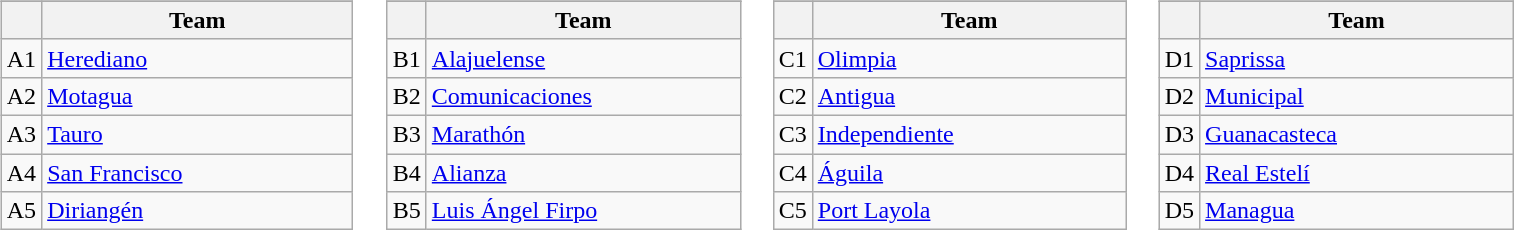<table>
<tr valign=top>
<td width=25%><br><table class="wikitable">
<tr>
</tr>
<tr>
<th></th>
<th width=200>Team</th>
</tr>
<tr>
<td align=center>A1</td>
<td> <a href='#'>Herediano</a></td>
</tr>
<tr>
<td align=center>A2</td>
<td> <a href='#'>Motagua</a></td>
</tr>
<tr>
<td align=center>A3</td>
<td> <a href='#'>Tauro</a></td>
</tr>
<tr>
<td align=center>A4</td>
<td> <a href='#'>San Francisco</a></td>
</tr>
<tr>
<td align=center>A5</td>
<td> <a href='#'>Diriangén</a></td>
</tr>
</table>
</td>
<td width=25%><br><table class="wikitable">
<tr>
</tr>
<tr>
<th></th>
<th width=202>Team</th>
</tr>
<tr>
<td align=center>B1</td>
<td> <a href='#'>Alajuelense</a></td>
</tr>
<tr>
<td align=center>B2</td>
<td> <a href='#'>Comunicaciones</a></td>
</tr>
<tr>
<td align=center>B3</td>
<td> <a href='#'>Marathón</a></td>
</tr>
<tr>
<td align=center>B4</td>
<td> <a href='#'>Alianza</a></td>
</tr>
<tr>
<td align=center>B5</td>
<td> <a href='#'>Luis Ángel Firpo</a></td>
</tr>
</table>
</td>
<td width=25%><br><table class="wikitable">
<tr>
</tr>
<tr>
<th></th>
<th width=202>Team</th>
</tr>
<tr>
<td align=center>C1</td>
<td> <a href='#'>Olimpia</a></td>
</tr>
<tr>
<td align=center>C2</td>
<td> <a href='#'>Antigua</a></td>
</tr>
<tr>
<td align=center>C3</td>
<td> <a href='#'>Independiente</a></td>
</tr>
<tr>
<td align=center>C4</td>
<td> <a href='#'>Águila</a></td>
</tr>
<tr>
<td align=center>C5</td>
<td> <a href='#'>Port Layola</a></td>
</tr>
</table>
</td>
<td width=25%><br><table class="wikitable">
<tr>
</tr>
<tr>
<th></th>
<th width=202>Team</th>
</tr>
<tr>
<td align=center>D1</td>
<td> <a href='#'>Saprissa</a></td>
</tr>
<tr>
<td align=center>D2</td>
<td> <a href='#'>Municipal</a></td>
</tr>
<tr>
<td align=center>D3</td>
<td> <a href='#'>Guanacasteca</a></td>
</tr>
<tr>
<td align=center>D4</td>
<td> <a href='#'>Real Estelí</a></td>
</tr>
<tr>
<td align=center>D5</td>
<td> <a href='#'>Managua</a></td>
</tr>
</table>
</td>
</tr>
</table>
